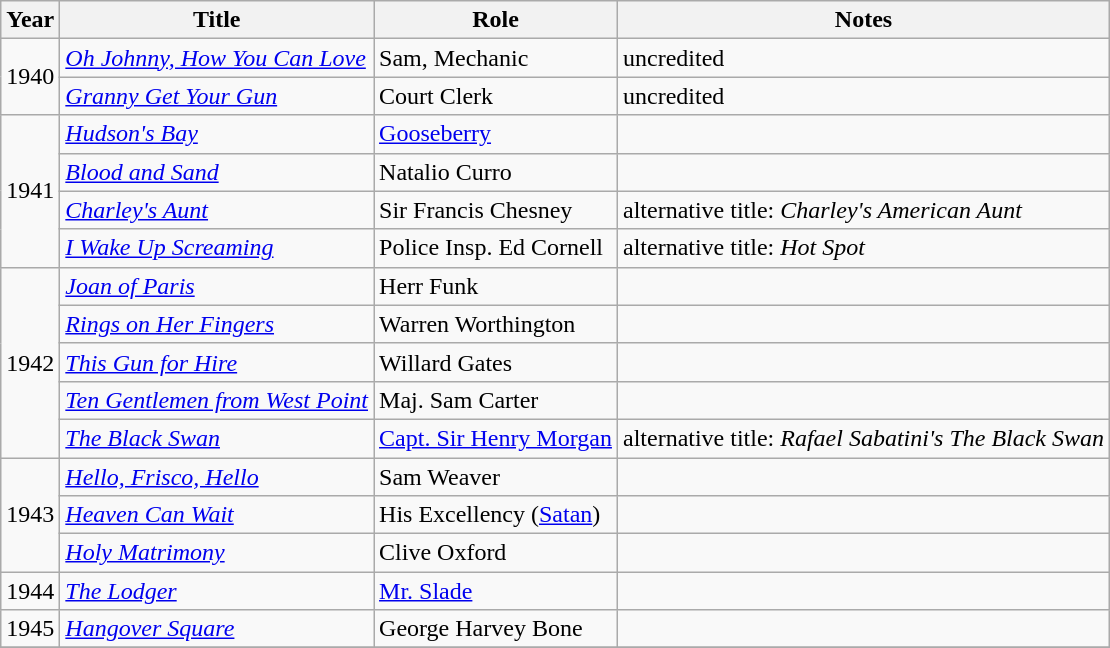<table class="wikitable">
<tr>
<th>Year</th>
<th>Title</th>
<th>Role</th>
<th>Notes</th>
</tr>
<tr>
<td rowspan=2>1940</td>
<td><em><a href='#'>Oh Johnny, How You Can Love</a></em></td>
<td>Sam, Mechanic</td>
<td>uncredited</td>
</tr>
<tr>
<td><em><a href='#'>Granny Get Your Gun</a></em></td>
<td>Court Clerk</td>
<td>uncredited</td>
</tr>
<tr>
<td rowspan=4>1941</td>
<td><em><a href='#'>Hudson's Bay</a></em></td>
<td><a href='#'>Gooseberry</a></td>
<td></td>
</tr>
<tr>
<td><em><a href='#'>Blood and Sand</a></em></td>
<td>Natalio Curro</td>
<td></td>
</tr>
<tr>
<td><em><a href='#'>Charley's Aunt</a></em></td>
<td>Sir Francis Chesney</td>
<td>alternative title: <em>Charley's American Aunt</em></td>
</tr>
<tr>
<td><em><a href='#'>I Wake Up Screaming</a></em></td>
<td>Police Insp. Ed Cornell</td>
<td>alternative title: <em>Hot Spot</em></td>
</tr>
<tr>
<td rowspan=5>1942</td>
<td><em><a href='#'>Joan of Paris</a></em></td>
<td>Herr Funk</td>
<td></td>
</tr>
<tr>
<td><em><a href='#'>Rings on Her Fingers</a></em></td>
<td>Warren Worthington</td>
<td></td>
</tr>
<tr>
<td><em><a href='#'>This Gun for Hire</a></em></td>
<td>Willard Gates</td>
<td></td>
</tr>
<tr>
<td><em><a href='#'>Ten Gentlemen from West Point</a></em></td>
<td>Maj. Sam Carter</td>
<td></td>
</tr>
<tr>
<td><em><a href='#'>The Black Swan</a></em></td>
<td><a href='#'>Capt. Sir Henry Morgan</a></td>
<td>alternative title: <em>Rafael Sabatini's The Black Swan</em></td>
</tr>
<tr>
<td rowspan=3>1943</td>
<td><em><a href='#'>Hello, Frisco, Hello</a></em></td>
<td>Sam Weaver</td>
<td></td>
</tr>
<tr>
<td><em><a href='#'>Heaven Can Wait</a></em></td>
<td>His Excellency (<a href='#'>Satan</a>)</td>
<td></td>
</tr>
<tr>
<td><em><a href='#'>Holy Matrimony</a></em></td>
<td>Clive Oxford</td>
<td></td>
</tr>
<tr>
<td>1944</td>
<td><em><a href='#'>The Lodger</a></em></td>
<td><a href='#'>Mr. Slade</a></td>
<td></td>
</tr>
<tr>
<td>1945</td>
<td><em><a href='#'>Hangover Square</a></em></td>
<td>George Harvey Bone</td>
<td></td>
</tr>
<tr>
</tr>
</table>
